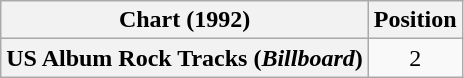<table class="wikitable plainrowheaders" style="text-align:center">
<tr>
<th>Chart (1992)</th>
<th>Position</th>
</tr>
<tr>
<th scope="row">US Album Rock Tracks (<em>Billboard</em>)</th>
<td>2</td>
</tr>
</table>
